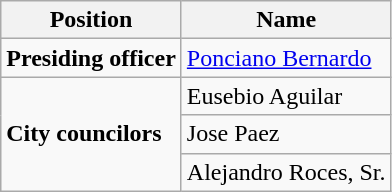<table class=wikitable>
<tr>
<th>Position</th>
<th>Name</th>
</tr>
<tr>
<td><strong>Presiding officer</strong></td>
<td><a href='#'>Ponciano Bernardo</a></td>
</tr>
<tr>
<td rowspan="3"><strong>City councilors</strong></td>
<td>Eusebio Aguilar</td>
</tr>
<tr>
<td>Jose Paez</td>
</tr>
<tr>
<td>Alejandro Roces, Sr.</td>
</tr>
</table>
